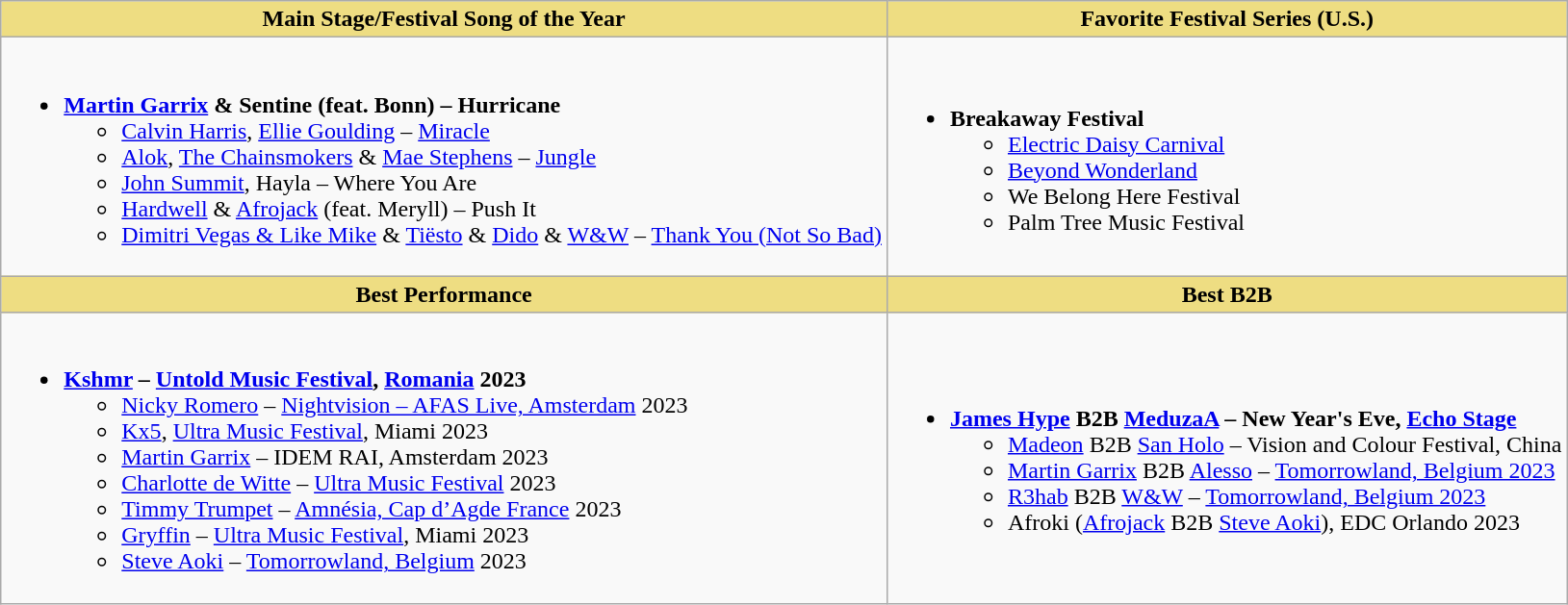<table class="wikitable">
<tr>
<th style="background:#EEDD82; width=50%"><strong>Main Stage/Festival Song of the Year</strong></th>
<th style="background:#EEDD82; width=50%"><strong>Favorite Festival Series (U.S.)</strong></th>
</tr>
<tr>
<td><br><ul><li><strong><a href='#'>Martin Garrix</a> & Sentine (feat. Bonn) – Hurricane</strong><ul><li><a href='#'>Calvin Harris</a>, <a href='#'>Ellie Goulding</a> – <a href='#'>Miracle</a></li><li><a href='#'>Alok</a>, <a href='#'>The Chainsmokers</a> & <a href='#'>Mae Stephens</a> – <a href='#'>Jungle</a></li><li><a href='#'>John Summit</a>, Hayla – Where You Are</li><li><a href='#'>Hardwell</a> & <a href='#'>Afrojack</a> (feat. Meryll) – Push It</li><li><a href='#'>Dimitri Vegas & Like Mike</a> & <a href='#'>Tiësto</a> & <a href='#'>Dido</a> & <a href='#'>W&W</a> – <a href='#'>Thank You (Not So Bad)</a></li></ul></li></ul></td>
<td><br><ul><li><strong>Breakaway Festival</strong><ul><li><a href='#'>Electric Daisy Carnival</a></li><li><a href='#'>Beyond Wonderland</a></li><li>We Belong Here Festival</li><li>Palm Tree Music Festival</li></ul></li></ul></td>
</tr>
<tr>
<th style="background:#EEDD82; width=50%"><strong>Best Performance</strong></th>
<th style="background:#EEDD82; width=50%"><strong>Best B2B</strong></th>
</tr>
<tr>
<td><br><ul><li><strong><a href='#'>Kshmr</a> – <a href='#'>Untold Music Festival</a>, <a href='#'>Romania</a> 2023</strong><ul><li><a href='#'>Nicky Romero</a> – <a href='#'>Nightvision – AFAS Live, Amsterdam</a> 2023</li><li><a href='#'>Kx5</a>, <a href='#'>Ultra Music Festival</a>, Miami 2023</li><li><a href='#'>Martin Garrix</a> – IDEM RAI, Amsterdam 2023</li><li><a href='#'>Charlotte de Witte</a> – <a href='#'>Ultra Music Festival</a> 2023</li><li><a href='#'>Timmy Trumpet</a> – <a href='#'>Amnésia, Cap d’Agde France</a> 2023</li><li><a href='#'>Gryffin</a> – <a href='#'>Ultra Music Festival</a>, Miami 2023</li><li><a href='#'>Steve Aoki</a> – <a href='#'>Tomorrowland, Belgium</a> 2023</li></ul></li></ul></td>
<td><br><ul><li><strong><a href='#'>James Hype</a> B2B <a href='#'>MeduzaA</a> – New Year's Eve, <a href='#'>Echo Stage</a></strong><ul><li><a href='#'>Madeon</a> B2B <a href='#'>San Holo</a> – Vision and Colour Festival, China</li><li><a href='#'>Martin Garrix</a> B2B <a href='#'>Alesso</a> – <a href='#'>Tomorrowland, Belgium 2023</a></li><li><a href='#'>R3hab</a> B2B <a href='#'>W&W</a> – <a href='#'>Tomorrowland, Belgium 2023</a></li><li>Afroki (<a href='#'>Afrojack</a> B2B <a href='#'>Steve Aoki</a>), EDC Orlando 2023</li></ul></li></ul></td>
</tr>
</table>
